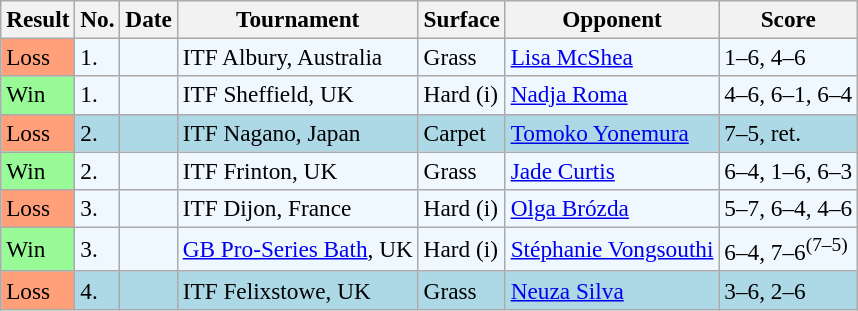<table class="sortable wikitable" style=font-size:97%>
<tr>
<th>Result</th>
<th>No.</th>
<th>Date</th>
<th>Tournament</th>
<th>Surface</th>
<th>Opponent</th>
<th class="unsortable">Score</th>
</tr>
<tr bgcolor="#f0f8ff">
<td style="background:#ffa07a;">Loss</td>
<td>1.</td>
<td></td>
<td>ITF Albury, Australia</td>
<td>Grass</td>
<td> <a href='#'>Lisa McShea</a></td>
<td>1–6, 4–6</td>
</tr>
<tr bgcolor="#f0f8ff">
<td style="background:#98fb98;">Win</td>
<td>1.</td>
<td></td>
<td>ITF Sheffield, UK</td>
<td>Hard (i)</td>
<td> <a href='#'>Nadja Roma</a></td>
<td>4–6, 6–1, 6–4</td>
</tr>
<tr bgcolor="lightblue">
<td style="background:#ffa07a;">Loss</td>
<td>2.</td>
<td></td>
<td>ITF Nagano, Japan</td>
<td>Carpet</td>
<td> <a href='#'>Tomoko Yonemura</a></td>
<td>7–5, ret.</td>
</tr>
<tr bgcolor="#f0f8ff">
<td style="background:#98fb98;">Win</td>
<td>2.</td>
<td></td>
<td>ITF Frinton, UK</td>
<td>Grass</td>
<td> <a href='#'>Jade Curtis</a></td>
<td>6–4, 1–6, 6–3</td>
</tr>
<tr bgcolor="#f0f8ff">
<td style="background:#ffa07a;">Loss</td>
<td>3.</td>
<td></td>
<td>ITF Dijon, France</td>
<td>Hard (i)</td>
<td> <a href='#'>Olga Brózda</a></td>
<td>5–7, 6–4, 4–6</td>
</tr>
<tr bgcolor="#f0f8ff">
<td style="background:#98fb98;">Win</td>
<td>3.</td>
<td></td>
<td><a href='#'>GB Pro-Series Bath</a>, UK</td>
<td>Hard (i)</td>
<td> <a href='#'>Stéphanie Vongsouthi</a></td>
<td>6–4, 7–6<sup>(7–5)</sup></td>
</tr>
<tr bgcolor="lightblue">
<td style="background:#ffa07a;">Loss</td>
<td>4.</td>
<td></td>
<td>ITF Felixstowe, UK</td>
<td>Grass</td>
<td> <a href='#'>Neuza Silva</a></td>
<td>3–6, 2–6</td>
</tr>
</table>
